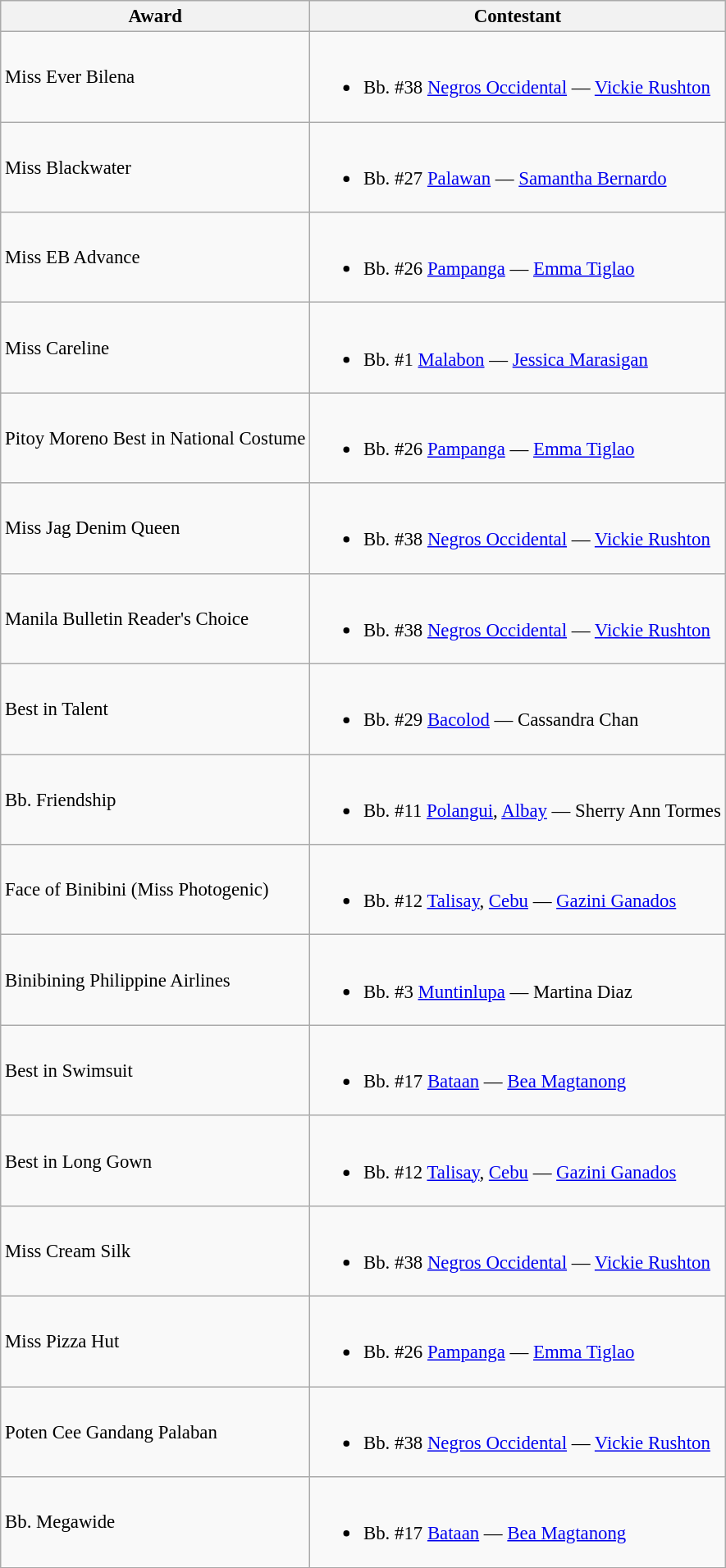<table class="wikitable sortable" style="font-size:95%;">
<tr>
<th>Award</th>
<th>Contestant</th>
</tr>
<tr>
<td>Miss Ever Bilena</td>
<td><br><ul><li>Bb. #38 <a href='#'>Negros Occidental</a> — <a href='#'>Vickie Rushton</a></li></ul></td>
</tr>
<tr>
<td>Miss Blackwater</td>
<td><br><ul><li>Bb. #27 <a href='#'>Palawan</a> — <a href='#'>Samantha Bernardo</a></li></ul></td>
</tr>
<tr>
<td>Miss EB Advance</td>
<td><br><ul><li>Bb. #26 <a href='#'>Pampanga</a> — <a href='#'>Emma Tiglao</a></li></ul></td>
</tr>
<tr>
<td>Miss Careline</td>
<td><br><ul><li>Bb. #1 <a href='#'>Malabon</a> — <a href='#'>Jessica Marasigan</a></li></ul></td>
</tr>
<tr>
<td>Pitoy Moreno Best in National Costume</td>
<td><br><ul><li>Bb. #26 <a href='#'>Pampanga</a> — <a href='#'>Emma Tiglao</a></li></ul></td>
</tr>
<tr>
<td>Miss Jag Denim Queen</td>
<td><br><ul><li>Bb. #38 <a href='#'>Negros Occidental</a> — <a href='#'>Vickie Rushton</a></li></ul></td>
</tr>
<tr>
<td>Manila Bulletin Reader's Choice</td>
<td><br><ul><li>Bb. #38 <a href='#'>Negros Occidental</a> — <a href='#'>Vickie Rushton</a></li></ul></td>
</tr>
<tr>
<td>Best in Talent</td>
<td><br><ul><li>Bb. #29 <a href='#'>Bacolod</a> — Cassandra Chan</li></ul></td>
</tr>
<tr>
<td>Bb. Friendship</td>
<td><br><ul><li>Bb. #11 <a href='#'>Polangui</a>, <a href='#'>Albay</a> — Sherry Ann Tormes</li></ul></td>
</tr>
<tr>
<td>Face of Binibini (Miss Photogenic)</td>
<td><br><ul><li>Bb. #12 <a href='#'>Talisay</a>, <a href='#'>Cebu</a> — <a href='#'>Gazini Ganados</a></li></ul></td>
</tr>
<tr>
<td>Binibining Philippine Airlines</td>
<td><br><ul><li>Bb. #3 <a href='#'>Muntinlupa</a> — Martina Diaz</li></ul></td>
</tr>
<tr>
<td>Best in Swimsuit</td>
<td><br><ul><li>Bb. #17 <a href='#'>Bataan</a> — <a href='#'>Bea Magtanong</a></li></ul></td>
</tr>
<tr>
<td>Best in Long Gown</td>
<td><br><ul><li>Bb. #12 <a href='#'>Talisay</a>, <a href='#'>Cebu</a> — <a href='#'>Gazini Ganados</a></li></ul></td>
</tr>
<tr>
<td>Miss Cream Silk</td>
<td><br><ul><li>Bb. #38 <a href='#'>Negros Occidental</a> — <a href='#'>Vickie Rushton</a></li></ul></td>
</tr>
<tr>
<td>Miss Pizza Hut</td>
<td><br><ul><li>Bb. #26 <a href='#'>Pampanga</a> — <a href='#'>Emma Tiglao</a></li></ul></td>
</tr>
<tr>
<td>Poten Cee Gandang Palaban</td>
<td><br><ul><li>Bb. #38 <a href='#'>Negros Occidental</a> — <a href='#'>Vickie Rushton</a></li></ul></td>
</tr>
<tr>
<td>Bb. Megawide</td>
<td><br><ul><li>Bb. #17 <a href='#'>Bataan</a> — <a href='#'>Bea Magtanong</a></li></ul></td>
</tr>
</table>
